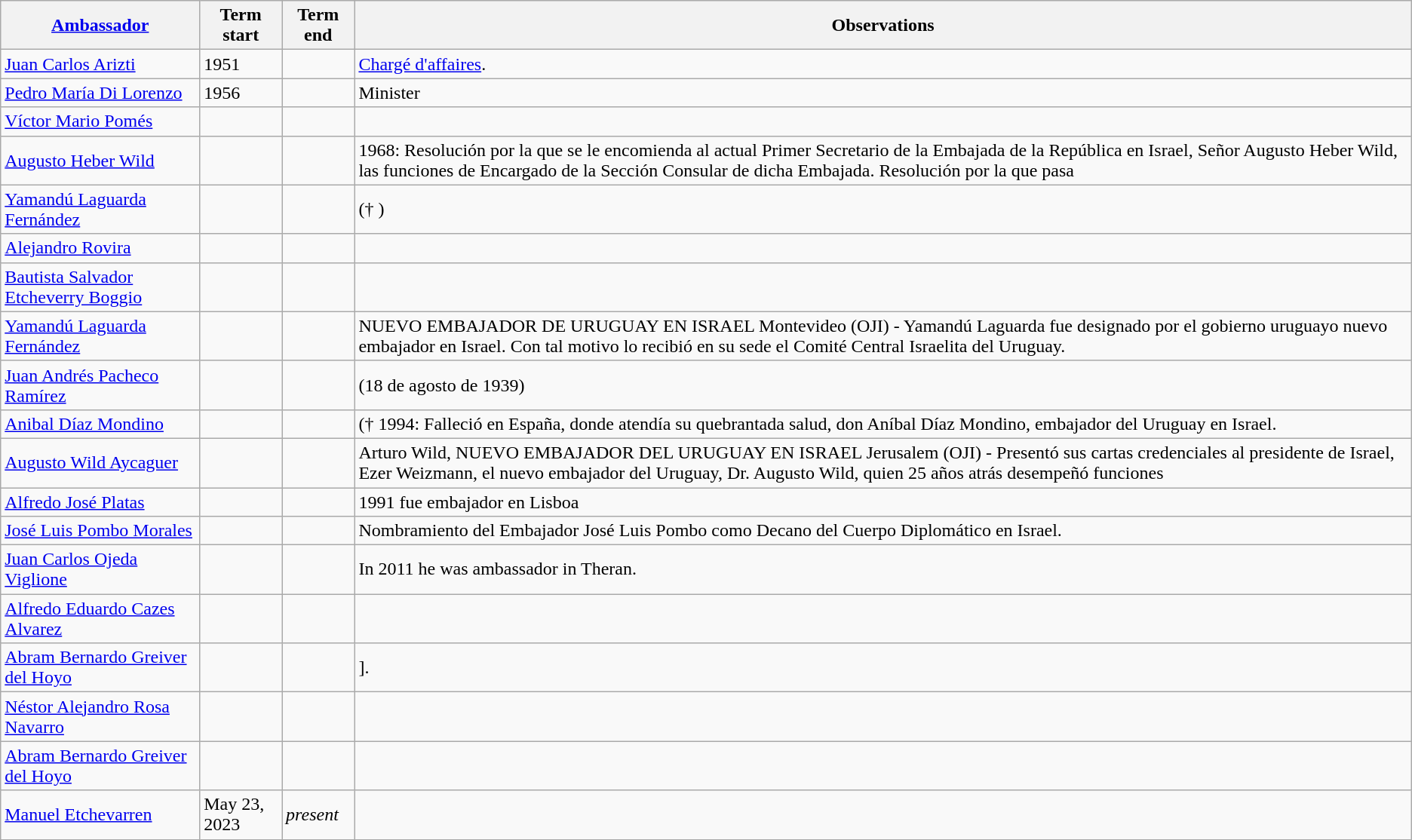<table class="wikitable sortable">
<tr>
<th><a href='#'>Ambassador</a></th>
<th>Term start</th>
<th>Term end</th>
<th>Observations</th>
</tr>
<tr>
<td><a href='#'>Juan Carlos Arizti</a></td>
<td>1951</td>
<td></td>
<td><a href='#'>Chargé d'affaires</a>.</td>
</tr>
<tr>
<td><a href='#'>Pedro María Di Lorenzo</a></td>
<td>1956</td>
<td></td>
<td>Minister</td>
</tr>
<tr>
<td><a href='#'>Víctor Mario Pomés</a></td>
<td></td>
<td></td>
<td></td>
</tr>
<tr>
<td><a href='#'>Augusto Heber Wild</a></td>
<td></td>
<td></td>
<td>1968: Resolución por la que se le encomienda al actual Primer Secretario de la Embajada de la República en Israel, Señor Augusto Heber Wild, las funciones de Encargado de la Sección Consular de dicha Embajada. Resolución por la que pasa</td>
</tr>
<tr>
<td><a href='#'>Yamandú Laguarda Fernández</a></td>
<td></td>
<td></td>
<td>(† )</td>
</tr>
<tr>
<td><a href='#'>Alejandro Rovira</a></td>
<td></td>
<td></td>
<td></td>
</tr>
<tr>
<td><a href='#'>Bautista Salvador Etcheverry Boggio</a></td>
<td></td>
<td></td>
<td></td>
</tr>
<tr>
<td><a href='#'>Yamandú Laguarda Fernández</a></td>
<td></td>
<td></td>
<td>NUEVO EMBAJADOR DE URUGUAY EN ISRAEL Montevideo (OJI) - Yamandú Laguarda fue designado por el gobierno uruguayo nuevo embajador en Israel. Con tal motivo lo recibió en su sede el Comité Central Israelita del Uruguay.</td>
</tr>
<tr>
<td><a href='#'>Juan Andrés Pacheco Ramírez</a></td>
<td></td>
<td></td>
<td>(18 de agosto de 1939)</td>
</tr>
<tr>
<td><a href='#'>Anibal Díaz Mondino</a></td>
<td></td>
<td></td>
<td>(† 1994: Falleció en España, donde atendía su quebrantada salud, don Aníbal Díaz Mondino, embajador del Uruguay en Israel.</td>
</tr>
<tr>
<td><a href='#'>Augusto Wild Aycaguer</a></td>
<td></td>
<td></td>
<td>Arturo Wild, NUEVO EMBAJADOR DEL URUGUAY EN ISRAEL Jerusalem (OJI) - Presentó sus cartas credenciales al presidente de Israel, Ezer Weizmann, el nuevo embajador del Uruguay, Dr. Augusto Wild, quien 25 años atrás desempeñó funciones</td>
</tr>
<tr>
<td><a href='#'>Alfredo José Platas</a></td>
<td></td>
<td></td>
<td>1991 fue embajador en Lisboa</td>
</tr>
<tr>
<td><a href='#'>José Luis Pombo Morales</a></td>
<td></td>
<td></td>
<td>Nombramiento del Embajador José Luis Pombo como Decano del Cuerpo Diplomático en Israel.</td>
</tr>
<tr>
<td><a href='#'>Juan Carlos Ojeda Viglione</a></td>
<td></td>
<td></td>
<td>In 2011 he was ambassador in Theran.</td>
</tr>
<tr>
<td><a href='#'>Alfredo Eduardo Cazes Alvarez</a></td>
<td></td>
<td></td>
<td></td>
</tr>
<tr>
<td><a href='#'>Abram Bernardo Greiver del Hoyo</a></td>
<td></td>
<td></td>
<td>].</td>
</tr>
<tr>
<td><a href='#'>Néstor Alejandro Rosa Navarro</a></td>
<td></td>
<td></td>
<td></td>
</tr>
<tr>
<td><a href='#'>Abram Bernardo Greiver del Hoyo</a></td>
<td></td>
<td></td>
<td></td>
</tr>
<tr>
<td><a href='#'>Manuel Etchevarren</a></td>
<td>May 23, 2023</td>
<td><em>present</em></td>
<td></td>
</tr>
</table>
